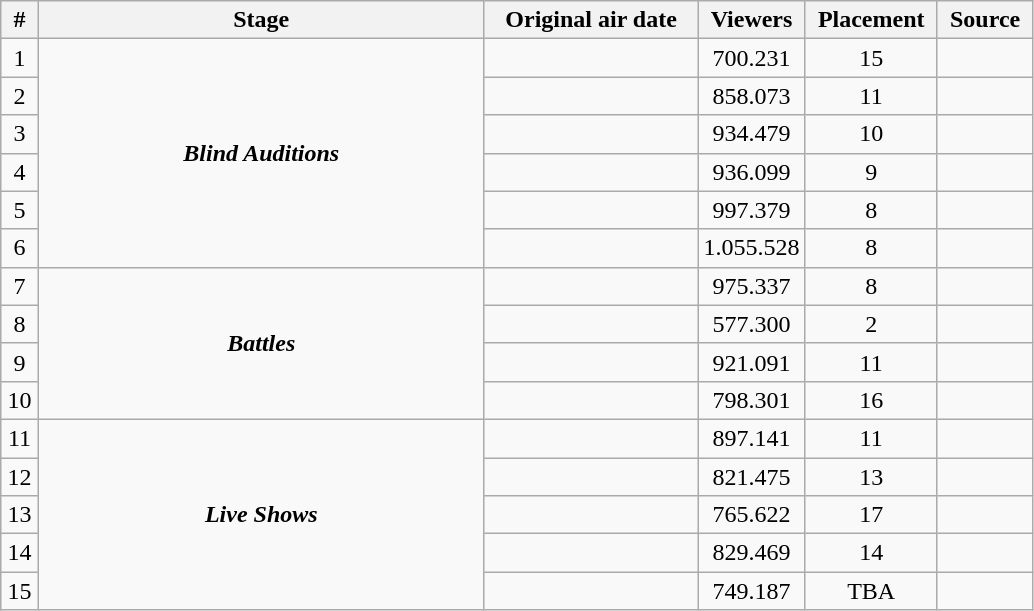<table style="text-align:center;" class="wikitable sortable">
<tr>
<th style="padding:0 8px;" class="unsortable">#</th>
<th style="width:290px;" class="unsortable">Stage</th>
<th style="width:135px;" class="unsortable">Original air date</th>
<th style="padding:0 8px;" class="unsortable">Viewers</th>
<th style="padding:0 8px;" class="unsortable">Placement</th>
<th style="padding:0 8px;" class="unsortable">Source</th>
</tr>
<tr>
<td>1</td>
<td rowspan=6><strong><em>Blind Auditions</em></strong></td>
<td></td>
<td>700.231</td>
<td>15</td>
<td></td>
</tr>
<tr>
<td>2</td>
<td></td>
<td>858.073</td>
<td>11</td>
<td></td>
</tr>
<tr>
<td>3</td>
<td></td>
<td>934.479</td>
<td>10</td>
<td></td>
</tr>
<tr>
<td>4</td>
<td></td>
<td>936.099</td>
<td>9</td>
<td></td>
</tr>
<tr>
<td>5</td>
<td></td>
<td>997.379</td>
<td>8</td>
<td></td>
</tr>
<tr>
<td>6</td>
<td></td>
<td>1.055.528</td>
<td>8</td>
<td></td>
</tr>
<tr>
<td>7</td>
<td rowspan=4><strong><em>Battles</em></strong></td>
<td></td>
<td>975.337</td>
<td>8</td>
<td></td>
</tr>
<tr>
<td>8</td>
<td></td>
<td>577.300</td>
<td>2</td>
<td></td>
</tr>
<tr>
<td>9</td>
<td></td>
<td>921.091</td>
<td>11</td>
<td></td>
</tr>
<tr>
<td>10</td>
<td></td>
<td>798.301</td>
<td>16</td>
<td></td>
</tr>
<tr>
<td>11</td>
<td rowspan=7><strong><em>Live Shows</em></strong></td>
<td></td>
<td>897.141</td>
<td>11</td>
<td></td>
</tr>
<tr>
<td>12</td>
<td></td>
<td>821.475</td>
<td>13</td>
<td></td>
</tr>
<tr>
<td>13</td>
<td></td>
<td>765.622</td>
<td>17</td>
<td></td>
</tr>
<tr>
<td>14</td>
<td></td>
<td>829.469</td>
<td>14</td>
<td></td>
</tr>
<tr>
<td>15</td>
<td></td>
<td>749.187</td>
<td>TBA</td>
<td></td>
</tr>
</table>
